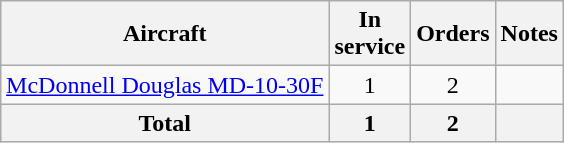<table Class="wikitable" style= "text-align:center; margin: 1em auto;">
<tr>
<th>Aircraft</th>
<th>In <br> service</th>
<th>Orders</th>
<th>Notes</th>
</tr>
<tr>
<td><a href='#'>McDonnell Douglas MD-10-30F</a></td>
<td>1</td>
<td>2</td>
<td></td>
</tr>
<tr>
<th>Total</th>
<th>1</th>
<th>2</th>
<th></th>
</tr>
</table>
